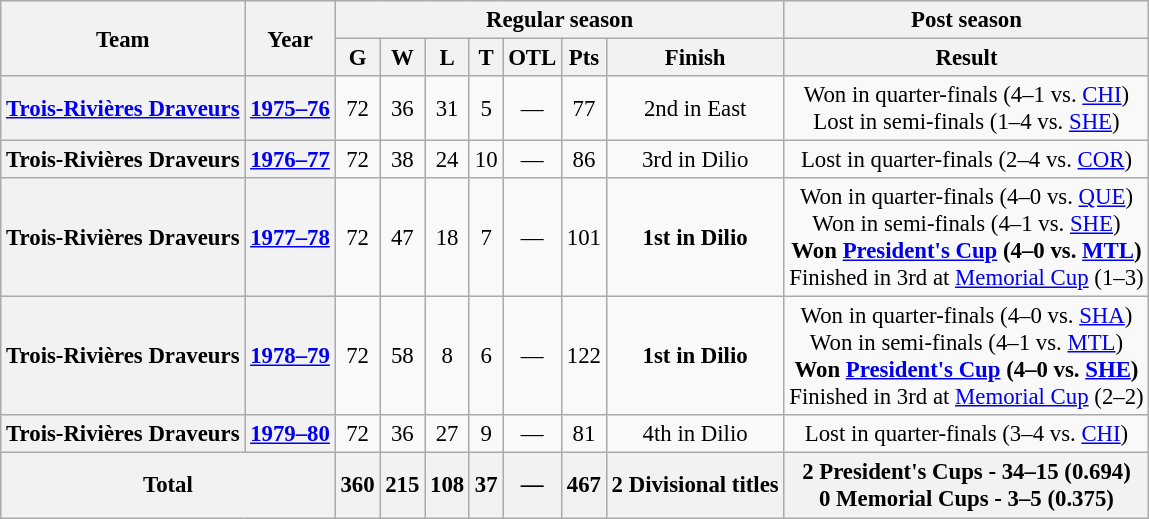<table class="wikitable" style="font-size: 95%; text-align:center;">
<tr>
<th rowspan="2">Team</th>
<th rowspan="2">Year</th>
<th colspan="7">Regular season</th>
<th>Post season</th>
</tr>
<tr>
<th>G</th>
<th>W</th>
<th>L</th>
<th>T</th>
<th>OTL</th>
<th>Pts</th>
<th>Finish</th>
<th>Result</th>
</tr>
<tr>
<th><a href='#'>Trois-Rivières Draveurs</a></th>
<th><a href='#'>1975–76</a></th>
<td>72</td>
<td>36</td>
<td>31</td>
<td>5</td>
<td>—</td>
<td>77</td>
<td>2nd in East</td>
<td>Won in quarter-finals (4–1 vs. <a href='#'>CHI</a>) <br> Lost in semi-finals (1–4 vs. <a href='#'>SHE</a>)</td>
</tr>
<tr>
<th>Trois-Rivières Draveurs</th>
<th><a href='#'>1976–77</a></th>
<td>72</td>
<td>38</td>
<td>24</td>
<td>10</td>
<td>—</td>
<td>86</td>
<td>3rd in Dilio</td>
<td>Lost in quarter-finals (2–4 vs. <a href='#'>COR</a>)</td>
</tr>
<tr>
<th>Trois-Rivières Draveurs</th>
<th><a href='#'>1977–78</a></th>
<td>72</td>
<td>47</td>
<td>18</td>
<td>7</td>
<td>—</td>
<td>101</td>
<td><strong>1st in Dilio</strong></td>
<td>Won in quarter-finals (4–0 vs. <a href='#'>QUE</a>) <br> Won in semi-finals (4–1 vs. <a href='#'>SHE</a>) <br> <strong>Won <a href='#'>President's Cup</a> (4–0 vs. <a href='#'>MTL</a>)</strong> <br> Finished in 3rd at <a href='#'>Memorial Cup</a> (1–3)</td>
</tr>
<tr>
<th>Trois-Rivières Draveurs</th>
<th><a href='#'>1978–79</a></th>
<td>72</td>
<td>58</td>
<td>8</td>
<td>6</td>
<td>—</td>
<td>122</td>
<td><strong>1st in Dilio</strong></td>
<td>Won in quarter-finals (4–0 vs. <a href='#'>SHA</a>) <br> Won in semi-finals (4–1 vs. <a href='#'>MTL</a>) <br> <strong>Won <a href='#'>President's Cup</a> (4–0 vs. <a href='#'>SHE</a>)</strong> <br> Finished in 3rd at <a href='#'>Memorial Cup</a> (2–2)</td>
</tr>
<tr>
<th>Trois-Rivières Draveurs</th>
<th><a href='#'>1979–80</a></th>
<td>72</td>
<td>36</td>
<td>27</td>
<td>9</td>
<td>—</td>
<td>81</td>
<td>4th in Dilio</td>
<td>Lost in quarter-finals (3–4 vs. <a href='#'>CHI</a>)</td>
</tr>
<tr>
<th colspan="2">Total</th>
<th>360</th>
<th>215</th>
<th>108</th>
<th>37</th>
<th>—</th>
<th>467</th>
<th>2 Divisional titles</th>
<th>2 President's Cups - 34–15 (0.694) <br> 0 Memorial Cups - 3–5 (0.375)</th>
</tr>
</table>
